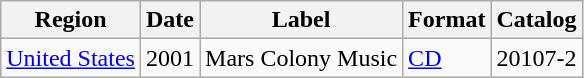<table class="wikitable">
<tr>
<th>Region</th>
<th>Date</th>
<th>Label</th>
<th>Format</th>
<th>Catalog</th>
</tr>
<tr>
<td><a href='#'>United States</a></td>
<td>2001</td>
<td>Mars Colony Music</td>
<td><a href='#'>CD</a></td>
<td>20107-2</td>
</tr>
</table>
